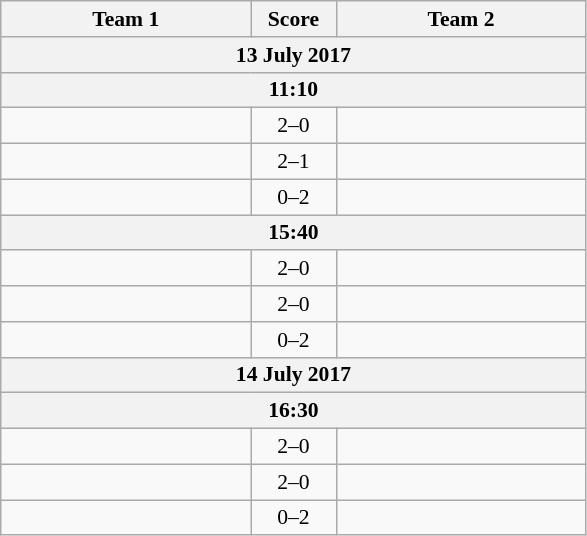<table class="wikitable" style="text-align: center; font-size:90% ">
<tr>
<th align="right" width="160">Team 1</th>
<th width="50">Score</th>
<th align="left" width="160">Team 2</th>
</tr>
<tr>
<th colspan=3>13 July 2017</th>
</tr>
<tr>
<th colspan=3>11:10</th>
</tr>
<tr>
<td align=right></td>
<td align=center>2–0</td>
<td align=left></td>
</tr>
<tr>
<td align=right></td>
<td align=center>2–1</td>
<td align=left></td>
</tr>
<tr>
<td align=right></td>
<td align=center>0–2</td>
<td align=left></td>
</tr>
<tr>
<th colspan=3>15:40</th>
</tr>
<tr>
<td align=right></td>
<td align=center>2–0</td>
<td align=left></td>
</tr>
<tr>
<td align=right></td>
<td align=center>2–0</td>
<td align=left></td>
</tr>
<tr>
<td align=right></td>
<td align=center>0–2</td>
<td align=left></td>
</tr>
<tr>
<th colspan=3>14 July 2017</th>
</tr>
<tr>
<th colspan=3>16:30</th>
</tr>
<tr>
<td align=right></td>
<td align=center>2–0</td>
<td align=left></td>
</tr>
<tr>
<td align=right></td>
<td align=center>2–0</td>
<td align=left></td>
</tr>
<tr>
<td align=right></td>
<td align=center>0–2</td>
<td align=left></td>
</tr>
</table>
